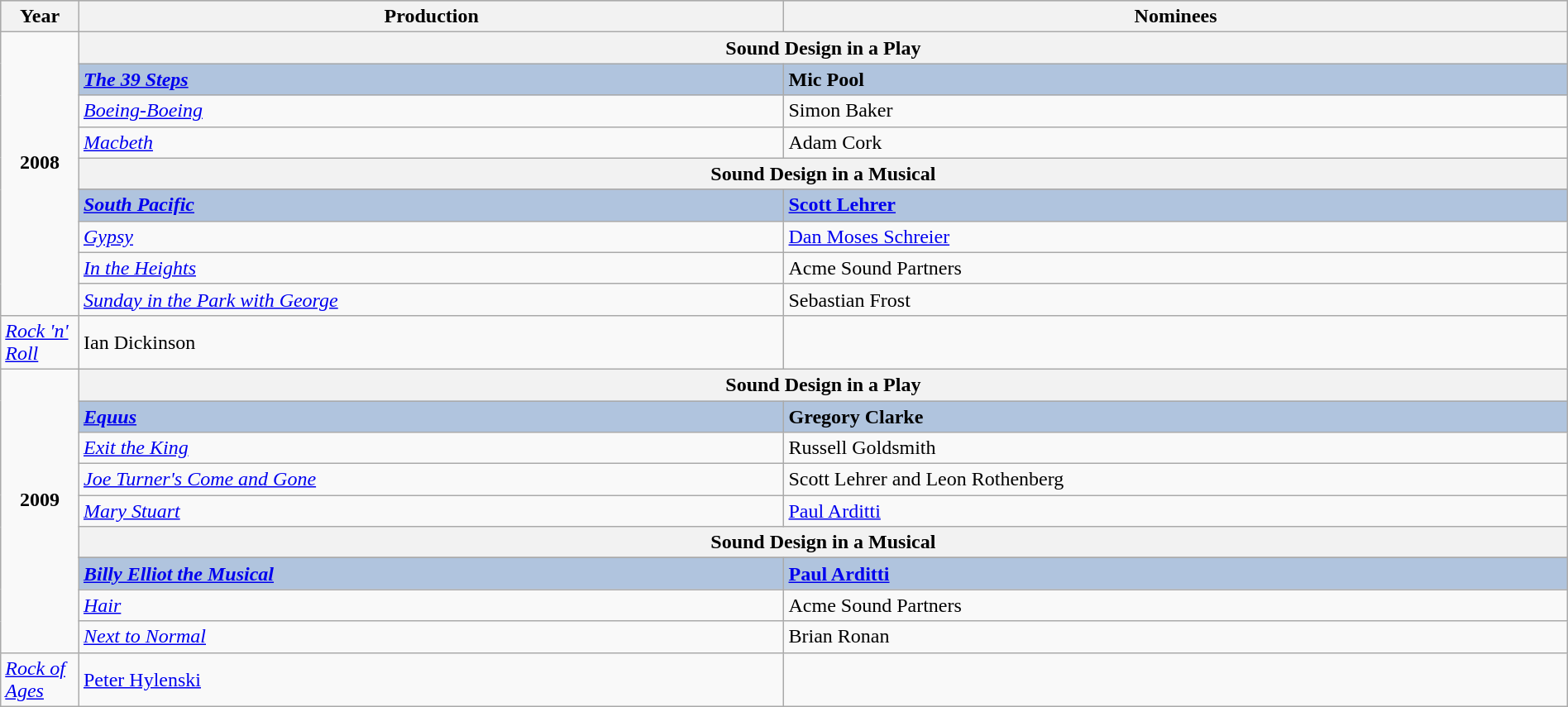<table class="wikitable" style="width:100%;">
<tr style="background:#bebebe;">
<th style="width:5%;">Year</th>
<th style="width:45%;">Production</th>
<th style="width:50%;">Nominees</th>
</tr>
<tr>
<td rowspan="10" align="center"><strong>2008</strong><br><br></td>
<th colspan="2">Sound Design in a Play</th>
</tr>
<tr style="background:#B0C4DE">
<td><em><a href='#'><strong>The 39 Steps</strong></a></em></td>
<td><strong>Mic Pool</strong></td>
</tr>
<tr>
<td><em><a href='#'>Boeing-Boeing</a></em></td>
<td>Simon Baker</td>
</tr>
<tr>
<td><em><a href='#'>Macbeth</a></em></td>
<td>Adam Cork</td>
</tr>
<tr>
<th colspan="2">Sound Design in a Musical</th>
</tr>
<tr>
</tr>
<tr style="background:#B0C4DE">
<td><em><a href='#'><strong>South Pacific</strong></a></em></td>
<td><strong><a href='#'>Scott Lehrer</a></strong></td>
</tr>
<tr>
<td><em><a href='#'>Gypsy</a></em></td>
<td><a href='#'>Dan Moses Schreier</a></td>
</tr>
<tr>
<td><em><a href='#'>In the Heights</a></em></td>
<td>Acme Sound Partners</td>
</tr>
<tr>
<td><em><a href='#'>Sunday in the Park with George</a></em></td>
<td>Sebastian Frost</td>
</tr>
<tr>
<td><em><a href='#'>Rock 'n' Roll</a></em></td>
<td>Ian Dickinson</td>
</tr>
<tr>
<td rowspan="10" align="center"><strong>2009</strong><br><br></td>
<th colspan="2">Sound Design in a Play</th>
</tr>
<tr style="background:#B0C4DE">
<td><em><a href='#'><strong>Equus</strong></a></em></td>
<td><strong>Gregory Clarke</strong></td>
</tr>
<tr>
<td><em><a href='#'>Exit the King</a></em></td>
<td>Russell Goldsmith</td>
</tr>
<tr>
<td><em><a href='#'>Joe Turner's Come and Gone</a></em></td>
<td>Scott Lehrer and Leon Rothenberg</td>
</tr>
<tr>
<td><em><a href='#'>Mary Stuart</a></em></td>
<td><a href='#'>Paul Arditti</a></td>
</tr>
<tr>
<th colspan="2">Sound Design in a Musical</th>
</tr>
<tr>
</tr>
<tr style="background:#B0C4DE">
<td><strong><em><a href='#'>Billy Elliot the Musical</a></em></strong></td>
<td><strong><a href='#'>Paul Arditti</a></strong></td>
</tr>
<tr>
<td><em><a href='#'>Hair</a></em></td>
<td>Acme Sound Partners</td>
</tr>
<tr>
<td><em><a href='#'>Next to Normal</a></em></td>
<td>Brian Ronan</td>
</tr>
<tr>
<td><em><a href='#'>Rock of Ages</a></em></td>
<td><a href='#'>Peter Hylenski</a></td>
</tr>
</table>
